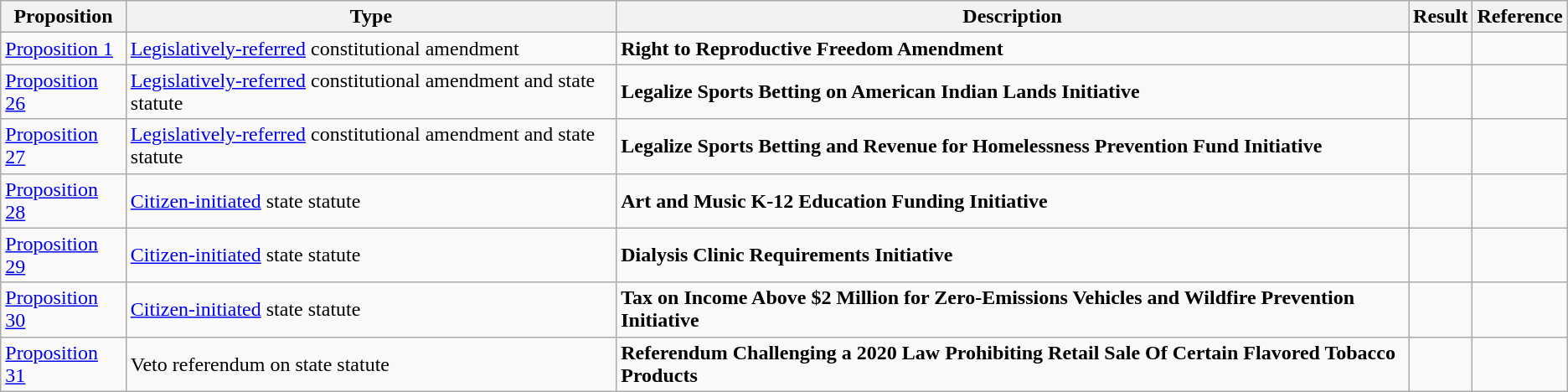<table class="wikitable">
<tr>
<th>Proposition</th>
<th>Type</th>
<th>Description</th>
<th>Result</th>
<th>Reference</th>
</tr>
<tr>
<td><a href='#'>Proposition 1</a></td>
<td><a href='#'>Legislatively-referred</a> constitutional amendment</td>
<td><strong>Right to Reproductive Freedom Amendment</strong></td>
<td></td>
<td></td>
</tr>
<tr>
<td><a href='#'>Proposition 26</a></td>
<td><a href='#'>Legislatively-referred</a> constitutional amendment and state statute</td>
<td><strong>Legalize Sports Betting on American Indian Lands Initiative</strong></td>
<td></td>
<td></td>
</tr>
<tr>
<td><a href='#'>Proposition 27</a></td>
<td><a href='#'>Legislatively-referred</a> constitutional amendment and state statute</td>
<td><strong>Legalize Sports Betting and Revenue for Homelessness Prevention Fund Initiative</strong></td>
<td></td>
<td></td>
</tr>
<tr>
<td><a href='#'>Proposition 28</a></td>
<td><a href='#'>Citizen-initiated</a> state statute</td>
<td><strong>Art and Music K-12 Education Funding Initiative</strong></td>
<td></td>
<td></td>
</tr>
<tr>
<td><a href='#'>Proposition 29</a></td>
<td><a href='#'>Citizen-initiated</a> state statute</td>
<td><strong>Dialysis Clinic Requirements Initiative</strong></td>
<td></td>
<td></td>
</tr>
<tr>
<td><a href='#'>Proposition 30</a></td>
<td><a href='#'>Citizen-initiated</a> state statute</td>
<td><strong>Tax on Income Above $2 Million for Zero-Emissions Vehicles and Wildfire Prevention Initiative</strong></td>
<td></td>
<td></td>
</tr>
<tr>
<td><a href='#'>Proposition 31</a></td>
<td>Veto referendum on state statute</td>
<td><strong>Referendum Challenging a 2020 Law Prohibiting Retail Sale Of Certain Flavored Tobacco Products</strong></td>
<td></td>
<td></td>
</tr>
</table>
